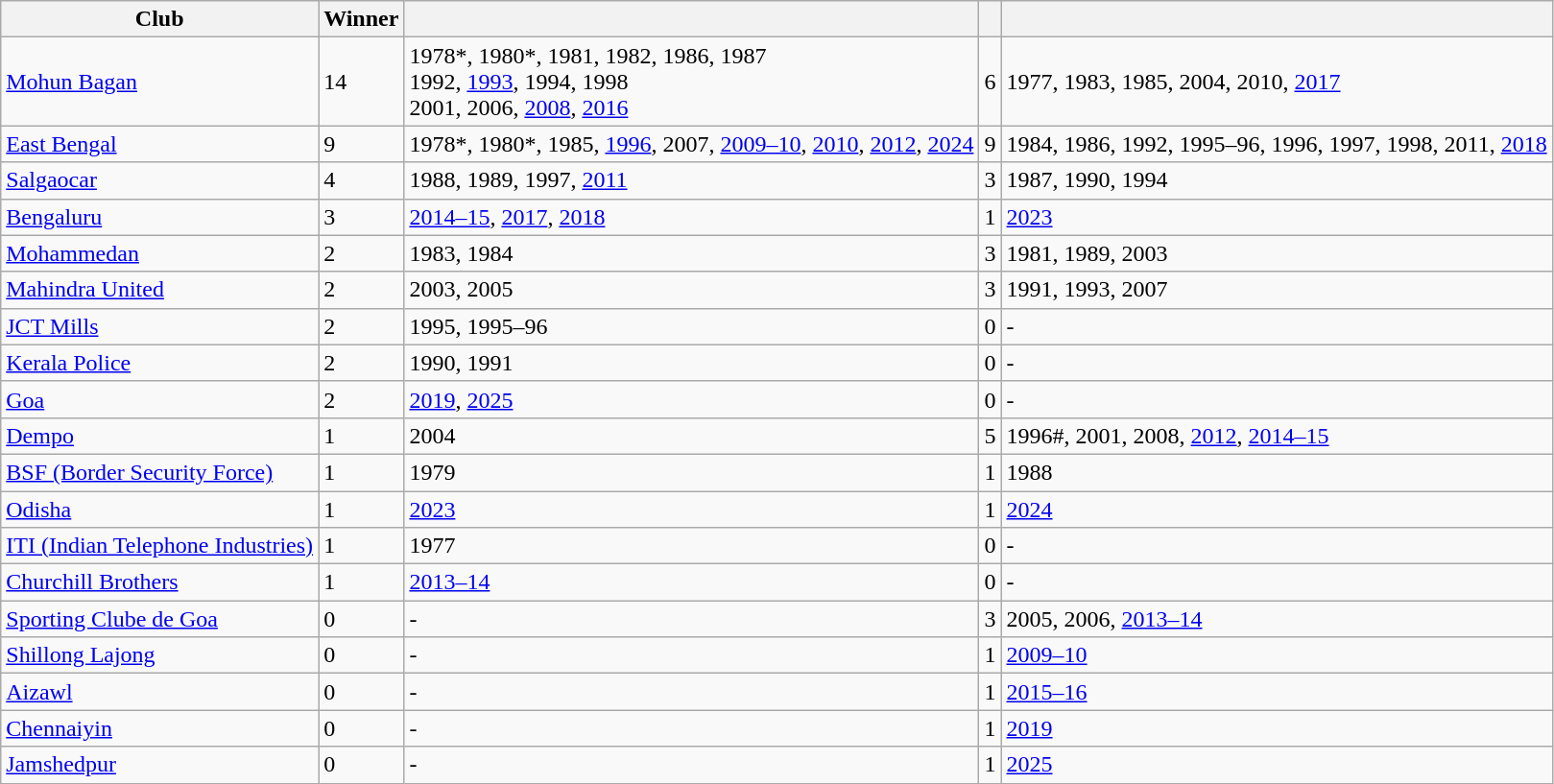<table class="wikitable sortable" style="text-align: centre;">
<tr>
<th>Club</th>
<th>Winner</th>
<th></th>
<th></th>
<th></th>
</tr>
<tr>
<td><a href='#'>Mohun Bagan</a></td>
<td>14</td>
<td>1978*, 1980*, 1981, 1982, 1986, 1987<br>1992, <a href='#'>1993</a>, 1994, 1998<br>2001, 2006, <a href='#'>2008</a>, <a href='#'>2016</a></td>
<td>6</td>
<td>1977, 1983, 1985, 2004, 2010, <a href='#'>2017</a></td>
</tr>
<tr>
<td><a href='#'>East Bengal</a></td>
<td>9</td>
<td>1978*, 1980*, 1985, <a href='#'>1996</a>, 2007, <a href='#'>2009–10</a>, <a href='#'>2010</a>, <a href='#'>2012</a>, <a href='#'>2024</a></td>
<td>9</td>
<td>1984, 1986, 1992, 1995–96, 1996, 1997, 1998, 2011, <a href='#'>2018</a></td>
</tr>
<tr>
<td><a href='#'>Salgaocar</a></td>
<td>4</td>
<td>1988, 1989, 1997, <a href='#'>2011</a></td>
<td>3</td>
<td>1987, 1990, 1994</td>
</tr>
<tr>
<td><a href='#'>Bengaluru</a></td>
<td>3</td>
<td><a href='#'>2014–15</a>, <a href='#'>2017</a>, <a href='#'>2018</a></td>
<td>1</td>
<td><a href='#'>2023</a></td>
</tr>
<tr>
<td><a href='#'>Mohammedan</a></td>
<td>2</td>
<td>1983, 1984</td>
<td>3</td>
<td>1981, 1989, 2003</td>
</tr>
<tr>
<td><a href='#'>Mahindra United</a></td>
<td>2</td>
<td>2003, 2005</td>
<td>3</td>
<td>1991, 1993, 2007</td>
</tr>
<tr>
<td><a href='#'>JCT Mills</a></td>
<td>2</td>
<td>1995, 1995–96</td>
<td>0</td>
<td>-</td>
</tr>
<tr>
<td><a href='#'>Kerala Police</a></td>
<td>2</td>
<td>1990, 1991</td>
<td>0</td>
<td>-</td>
</tr>
<tr>
<td><a href='#'>Goa</a></td>
<td>2</td>
<td><a href='#'>2019</a>, <a href='#'>2025</a></td>
<td>0</td>
<td>-</td>
</tr>
<tr>
<td><a href='#'>Dempo</a></td>
<td>1</td>
<td>2004</td>
<td>5</td>
<td>1996#, 2001, 2008, <a href='#'>2012</a>, <a href='#'>2014–15</a></td>
</tr>
<tr>
<td><a href='#'>BSF (Border Security Force)</a></td>
<td>1</td>
<td>1979</td>
<td>1</td>
<td>1988</td>
</tr>
<tr>
<td><a href='#'>Odisha</a></td>
<td>1</td>
<td><a href='#'>2023</a></td>
<td>1</td>
<td><a href='#'>2024</a></td>
</tr>
<tr>
<td><a href='#'>ITI (Indian Telephone Industries)</a></td>
<td>1</td>
<td>1977</td>
<td>0</td>
<td>-</td>
</tr>
<tr>
<td><a href='#'>Churchill Brothers</a></td>
<td>1</td>
<td><a href='#'>2013–14</a></td>
<td>0</td>
<td>-</td>
</tr>
<tr>
<td><a href='#'>Sporting Clube de Goa</a></td>
<td>0</td>
<td>-</td>
<td>3</td>
<td>2005, 2006, <a href='#'>2013–14</a></td>
</tr>
<tr>
<td><a href='#'>Shillong Lajong</a></td>
<td>0</td>
<td>-</td>
<td>1</td>
<td><a href='#'>2009–10</a></td>
</tr>
<tr>
<td><a href='#'>Aizawl</a></td>
<td>0</td>
<td>-</td>
<td>1</td>
<td><a href='#'>2015–16</a></td>
</tr>
<tr>
<td><a href='#'>Chennaiyin</a></td>
<td>0</td>
<td>-</td>
<td>1</td>
<td><a href='#'>2019</a></td>
</tr>
<tr>
<td><a href='#'>Jamshedpur</a></td>
<td>0</td>
<td>-</td>
<td>1</td>
<td><a href='#'>2025</a></td>
</tr>
</table>
